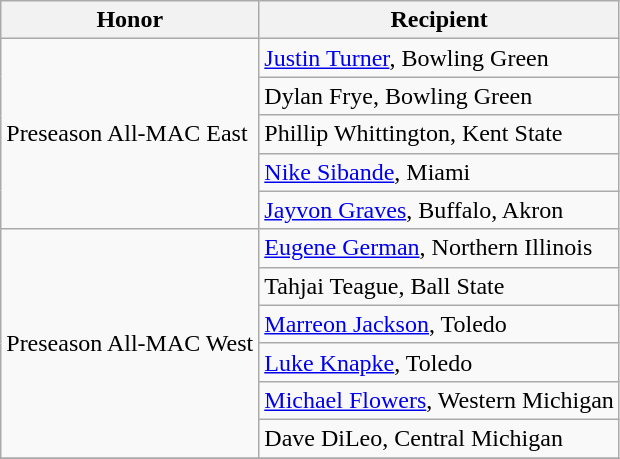<table class="wikitable" border="1">
<tr>
<th>Honor</th>
<th>Recipient</th>
</tr>
<tr>
<td rowspan=5 valign=middle>Preseason All-MAC East</td>
<td><a href='#'>Justin Turner</a>, Bowling Green</td>
</tr>
<tr>
<td>Dylan Frye, Bowling Green</td>
</tr>
<tr>
<td>Phillip Whittington, Kent State</td>
</tr>
<tr>
<td><a href='#'>Nike Sibande</a>, Miami</td>
</tr>
<tr>
<td><a href='#'>Jayvon Graves</a>, Buffalo, Akron</td>
</tr>
<tr>
<td rowspan=6 valign=middle>Preseason All-MAC West</td>
<td><a href='#'>Eugene German</a>, Northern Illinois</td>
</tr>
<tr>
<td>Tahjai Teague, Ball State</td>
</tr>
<tr>
<td><a href='#'>Marreon Jackson</a>, Toledo</td>
</tr>
<tr>
<td><a href='#'>Luke Knapke</a>, Toledo</td>
</tr>
<tr>
<td><a href='#'>Michael Flowers</a>, Western Michigan</td>
</tr>
<tr>
<td>Dave DiLeo, Central Michigan</td>
</tr>
<tr>
</tr>
</table>
